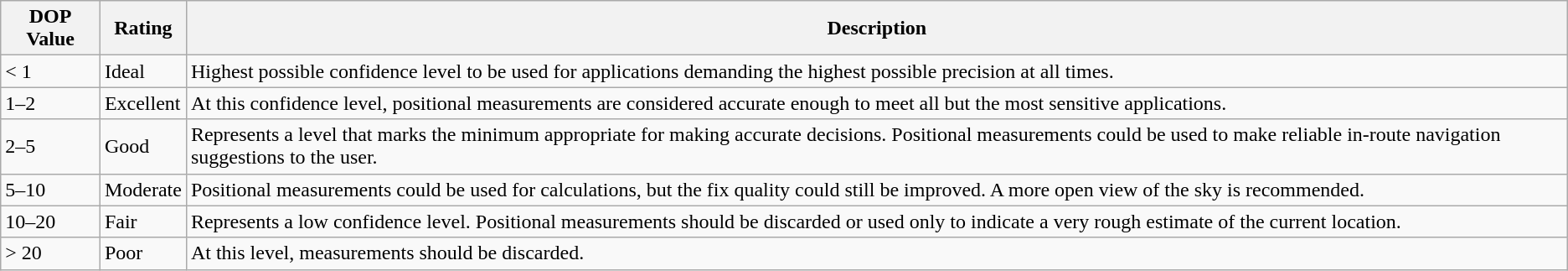<table class="wikitable">
<tr>
<th>DOP Value</th>
<th>Rating</th>
<th>Description</th>
</tr>
<tr>
<td>< 1</td>
<td>Ideal</td>
<td>Highest possible confidence level to be used for applications demanding the highest possible precision at all times.</td>
</tr>
<tr>
<td>1–2</td>
<td>Excellent</td>
<td>At this confidence level, positional measurements are considered accurate enough to meet all but the most sensitive applications.</td>
</tr>
<tr>
<td>2–5</td>
<td>Good</td>
<td>Represents a level that marks the minimum appropriate for making accurate decisions. Positional measurements could be used to make reliable in-route navigation suggestions to the user.</td>
</tr>
<tr>
<td>5–10</td>
<td>Moderate</td>
<td>Positional measurements could be used for calculations, but the fix quality could still be improved. A more open view of the sky is recommended.</td>
</tr>
<tr>
<td>10–20</td>
<td>Fair</td>
<td>Represents a low confidence level. Positional measurements should be discarded or used only to indicate a very rough estimate of the current location.</td>
</tr>
<tr>
<td>> 20</td>
<td>Poor</td>
<td>At this level, measurements should be discarded.</td>
</tr>
</table>
